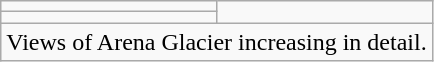<table class="wikitable floatright">
<tr>
<td></td>
<td rowspan="2"></td>
</tr>
<tr>
<td></td>
</tr>
<tr>
<td colspan="2">Views of Arena Glacier increasing in detail.</td>
</tr>
</table>
